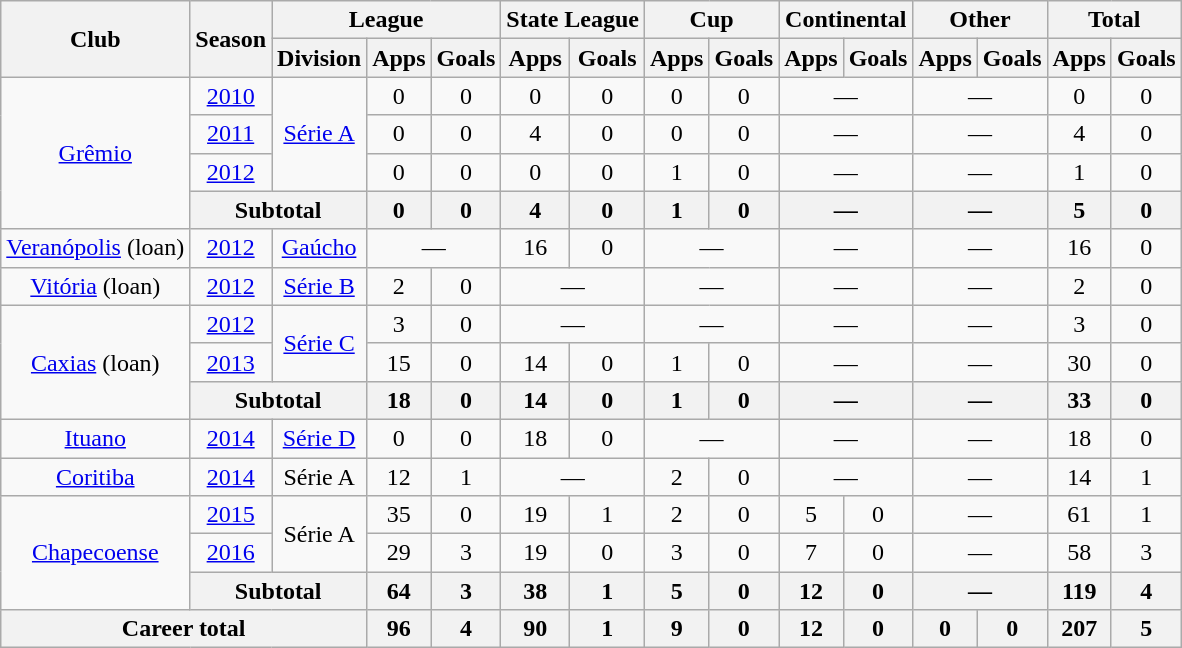<table class="wikitable" style="text-align: center;">
<tr>
<th rowspan="2">Club</th>
<th rowspan="2">Season</th>
<th colspan="3">League</th>
<th colspan="2">State League</th>
<th colspan="2">Cup</th>
<th colspan="2">Continental</th>
<th colspan="2">Other</th>
<th colspan="2">Total</th>
</tr>
<tr>
<th>Division</th>
<th>Apps</th>
<th>Goals</th>
<th>Apps</th>
<th>Goals</th>
<th>Apps</th>
<th>Goals</th>
<th>Apps</th>
<th>Goals</th>
<th>Apps</th>
<th>Goals</th>
<th>Apps</th>
<th>Goals</th>
</tr>
<tr>
<td rowspan="4" valign="center"><a href='#'>Grêmio</a></td>
<td><a href='#'>2010</a></td>
<td rowspan="3"><a href='#'>Série A</a></td>
<td>0</td>
<td>0</td>
<td>0</td>
<td>0</td>
<td>0</td>
<td>0</td>
<td colspan="2">—</td>
<td colspan="2">—</td>
<td>0</td>
<td>0</td>
</tr>
<tr>
<td><a href='#'>2011</a></td>
<td>0</td>
<td>0</td>
<td>4</td>
<td>0</td>
<td>0</td>
<td>0</td>
<td colspan="2">—</td>
<td colspan="2">—</td>
<td>4</td>
<td>0</td>
</tr>
<tr>
<td><a href='#'>2012</a></td>
<td>0</td>
<td>0</td>
<td>0</td>
<td>0</td>
<td>1</td>
<td>0</td>
<td colspan="2">—</td>
<td colspan="2">—</td>
<td>1</td>
<td>0</td>
</tr>
<tr>
<th colspan="2">Subtotal</th>
<th>0</th>
<th>0</th>
<th>4</th>
<th>0</th>
<th>1</th>
<th>0</th>
<th colspan="2">—</th>
<th colspan="2">—</th>
<th>5</th>
<th>0</th>
</tr>
<tr>
<td valign="center"><a href='#'>Veranópolis</a> (loan)</td>
<td><a href='#'>2012</a></td>
<td><a href='#'>Gaúcho</a></td>
<td colspan="2">—</td>
<td>16</td>
<td>0</td>
<td colspan="2">—</td>
<td colspan="2">—</td>
<td colspan="2">—</td>
<td>16</td>
<td>0</td>
</tr>
<tr>
<td valign="center"><a href='#'>Vitória</a> (loan)</td>
<td><a href='#'>2012</a></td>
<td><a href='#'>Série B</a></td>
<td>2</td>
<td>0</td>
<td colspan="2">—</td>
<td colspan="2">—</td>
<td colspan="2">—</td>
<td colspan="2">—</td>
<td>2</td>
<td>0</td>
</tr>
<tr>
<td rowspan="3" valign="center"><a href='#'>Caxias</a> (loan)</td>
<td><a href='#'>2012</a></td>
<td rowspan="2"><a href='#'>Série C</a></td>
<td>3</td>
<td>0</td>
<td colspan="2">—</td>
<td colspan="2">—</td>
<td colspan="2">—</td>
<td colspan="2">—</td>
<td>3</td>
<td>0</td>
</tr>
<tr>
<td><a href='#'>2013</a></td>
<td>15</td>
<td>0</td>
<td>14</td>
<td>0</td>
<td>1</td>
<td>0</td>
<td colspan="2">—</td>
<td colspan="2">—</td>
<td>30</td>
<td>0</td>
</tr>
<tr>
<th colspan="2">Subtotal</th>
<th>18</th>
<th>0</th>
<th>14</th>
<th>0</th>
<th>1</th>
<th>0</th>
<th colspan="2">—</th>
<th colspan="2">—</th>
<th>33</th>
<th>0</th>
</tr>
<tr>
<td valign="center"><a href='#'>Ituano</a></td>
<td><a href='#'>2014</a></td>
<td><a href='#'>Série D</a></td>
<td>0</td>
<td>0</td>
<td>18</td>
<td>0</td>
<td colspan="2">—</td>
<td colspan="2">—</td>
<td colspan="2">—</td>
<td>18</td>
<td>0</td>
</tr>
<tr>
<td valign="center"><a href='#'>Coritiba</a></td>
<td><a href='#'>2014</a></td>
<td>Série A</td>
<td>12</td>
<td>1</td>
<td colspan="2">—</td>
<td>2</td>
<td>0</td>
<td colspan="2">—</td>
<td colspan="2">—</td>
<td>14</td>
<td>1</td>
</tr>
<tr>
<td rowspan="3" valign="center"><a href='#'>Chapecoense</a></td>
<td><a href='#'>2015</a></td>
<td rowspan="2">Série A</td>
<td>35</td>
<td>0</td>
<td>19</td>
<td>1</td>
<td>2</td>
<td>0</td>
<td>5</td>
<td>0</td>
<td colspan="2">—</td>
<td>61</td>
<td>1</td>
</tr>
<tr>
<td><a href='#'>2016</a></td>
<td>29</td>
<td>3</td>
<td>19</td>
<td>0</td>
<td>3</td>
<td>0</td>
<td>7</td>
<td>0</td>
<td colspan="2">—</td>
<td>58</td>
<td>3</td>
</tr>
<tr>
<th colspan="2">Subtotal</th>
<th>64</th>
<th>3</th>
<th>38</th>
<th>1</th>
<th>5</th>
<th>0</th>
<th>12</th>
<th>0</th>
<th colspan="2">—</th>
<th>119</th>
<th>4</th>
</tr>
<tr>
<th colspan="3"><strong>Career total</strong></th>
<th>96</th>
<th>4</th>
<th>90</th>
<th>1</th>
<th>9</th>
<th>0</th>
<th>12</th>
<th>0</th>
<th>0</th>
<th>0</th>
<th>207</th>
<th>5</th>
</tr>
</table>
